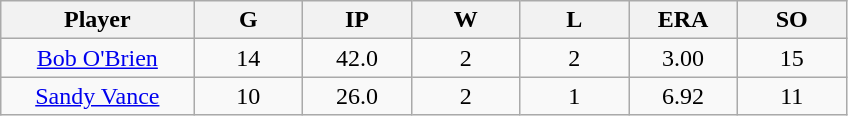<table class="wikitable sortable">
<tr>
<th bgcolor="#DDDDFF" width="16%">Player</th>
<th bgcolor="#DDDDFF" width="9%">G</th>
<th bgcolor="#DDDDFF" width="9%">IP</th>
<th bgcolor="#DDDDFF" width="9%">W</th>
<th bgcolor="#DDDDFF" width="9%">L</th>
<th bgcolor="#DDDDFF" width="9%">ERA</th>
<th bgcolor="#DDDDFF" width="9%">SO</th>
</tr>
<tr align="center">
<td><a href='#'>Bob O'Brien</a></td>
<td>14</td>
<td>42.0</td>
<td>2</td>
<td>2</td>
<td>3.00</td>
<td>15</td>
</tr>
<tr align="center">
<td><a href='#'>Sandy Vance</a></td>
<td>10</td>
<td>26.0</td>
<td>2</td>
<td>1</td>
<td>6.92</td>
<td>11</td>
</tr>
</table>
